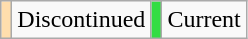<table class="wikitable">
<tr>
<td style="background:#ffdead"></td>
<td>Discontinued</td>
<td style="background:#3d4"></td>
<td>Current</td>
</tr>
</table>
